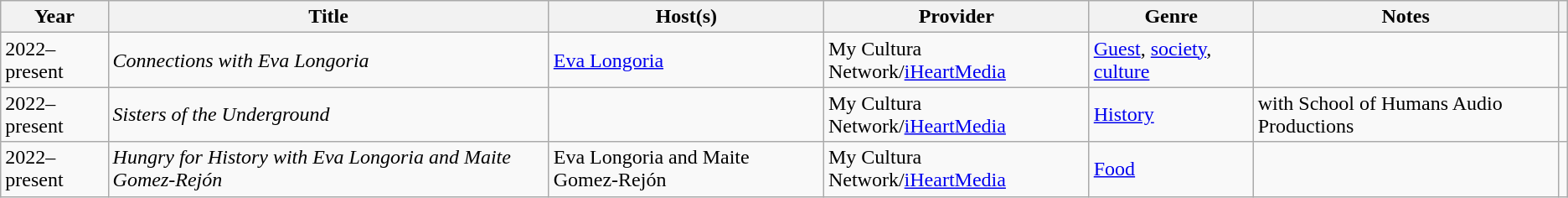<table class="wikitable sortable">
<tr>
<th>Year</th>
<th>Title</th>
<th>Host(s)</th>
<th>Provider</th>
<th>Genre</th>
<th class="unsortable">Notes</th>
<th class="unsortable"></th>
</tr>
<tr>
<td>2022–present</td>
<td><em>Connections with Eva Longoria</em></td>
<td><a href='#'>Eva Longoria</a></td>
<td>My Cultura Network/<a href='#'>iHeartMedia</a></td>
<td><a href='#'>Guest</a>, <a href='#'>society</a>, <a href='#'>culture</a></td>
<td></td>
<td></td>
</tr>
<tr>
<td>2022–present</td>
<td><em>Sisters of the Underground</em></td>
<td></td>
<td>My Cultura Network/<a href='#'>iHeartMedia</a></td>
<td><a href='#'>History</a></td>
<td>with School of Humans Audio Productions</td>
<td></td>
</tr>
<tr>
<td>2022–present</td>
<td><em>Hungry for History with Eva Longoria and Maite Gomez-Rejón</em></td>
<td>Eva Longoria and Maite Gomez-Rejón</td>
<td>My Cultura Network/<a href='#'>iHeartMedia</a></td>
<td><a href='#'>Food</a></td>
<td></td>
<td></td>
</tr>
</table>
